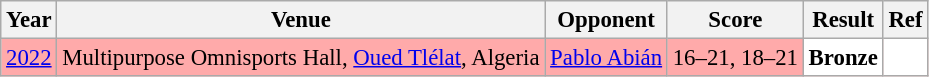<table class="sortable wikitable" style="font-size: 95%;">
<tr>
<th>Year</th>
<th>Venue</th>
<th>Opponent</th>
<th>Score</th>
<th>Result</th>
<th>Ref</th>
</tr>
<tr style="background:#FFAAAA">
<td align="center"><a href='#'>2022</a></td>
<td align="left">Multipurpose Omnisports Hall, <a href='#'>Oued Tlélat</a>, Algeria</td>
<td align="left"> <a href='#'>Pablo Abián</a></td>
<td align="left">16–21, 18–21</td>
<td style="text-align:left; background:white"> <strong>Bronze</strong></td>
<td style="text-align:center; background:white"></td>
</tr>
</table>
